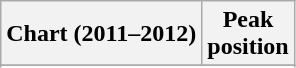<table class="wikitable sortable plainrowheaders" style="text-align:center">
<tr>
<th scope="col">Chart (2011–2012)</th>
<th scope="col">Peak<br> position</th>
</tr>
<tr>
</tr>
<tr>
</tr>
</table>
